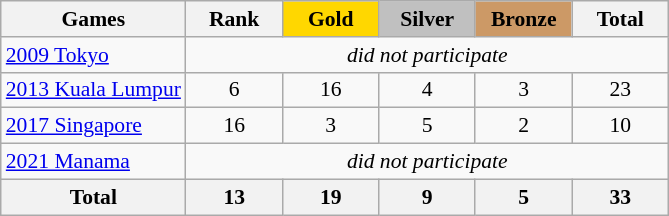<table class="wikitable" style="text-align:center; font-size:90%;">
<tr>
<th>Games</th>
<th style="width:4em;">Rank</th>
<th style="background:gold; width:4em;"><strong>Gold</strong></th>
<th style="background:silver; width:4em;"><strong>Silver</strong></th>
<th style="background:#cc9966; width:4em;"><strong>Bronze</strong></th>
<th style="width:4em;">Total</th>
</tr>
<tr>
<td align=left> <a href='#'>2009 Tokyo</a></td>
<td colspan=5><em>did not participate</em></td>
</tr>
<tr>
<td align=left> <a href='#'>2013 Kuala Lumpur</a></td>
<td>6</td>
<td>16</td>
<td>4</td>
<td>3</td>
<td>23</td>
</tr>
<tr>
<td align=left> <a href='#'>2017 Singapore</a></td>
<td>16</td>
<td>3</td>
<td>5</td>
<td>2</td>
<td>10</td>
</tr>
<tr>
<td align=left> <a href='#'>2021 Manama</a></td>
<td colspan="5"><em>did not participate</em></td>
</tr>
<tr>
<th>Total</th>
<th>13</th>
<th>19</th>
<th>9</th>
<th>5</th>
<th>33</th>
</tr>
</table>
